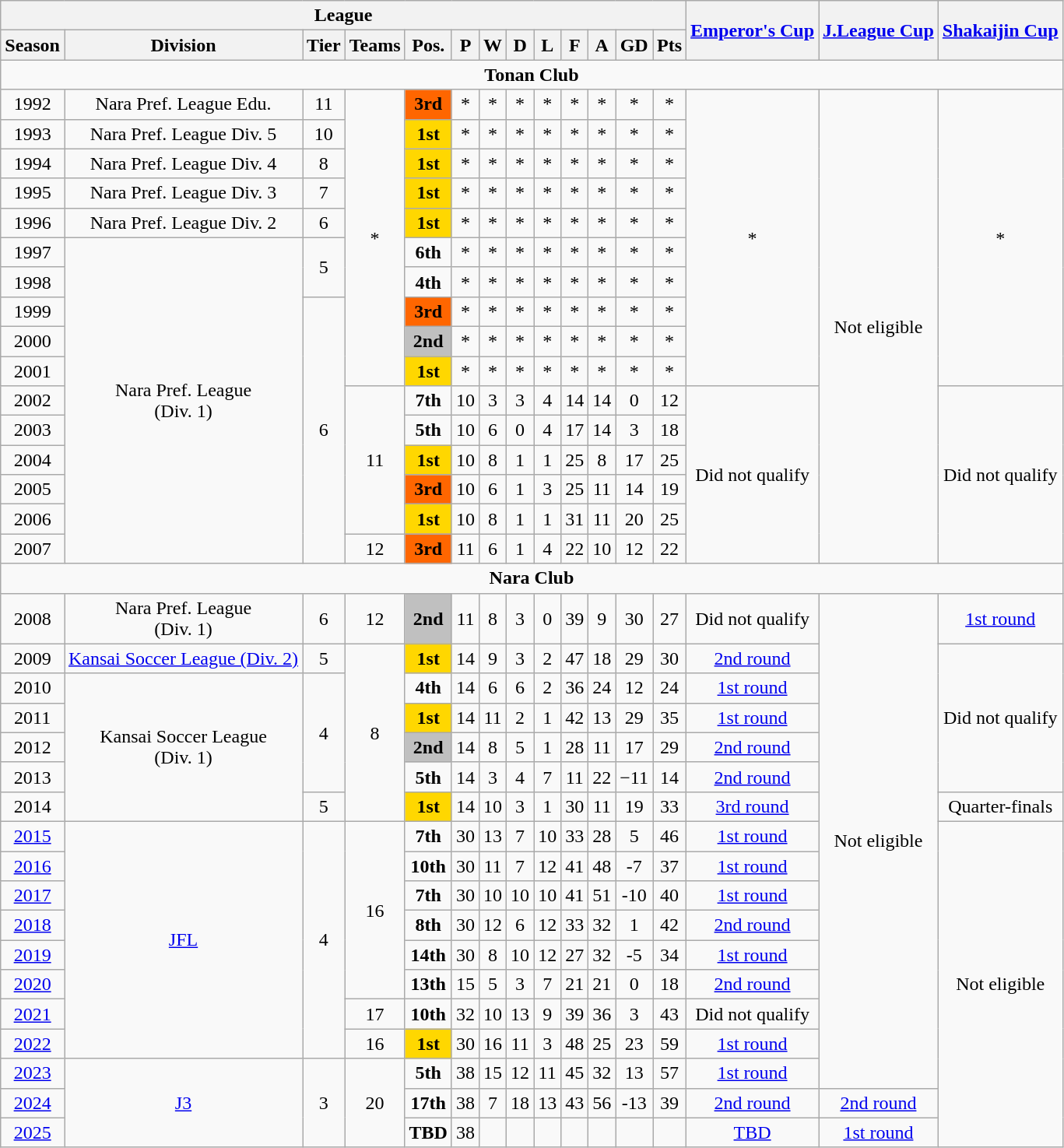<table class="wikitable" style="text-align: center">
<tr>
<th colspan="13">League</th>
<th rowspan="2"><a href='#'>Emperor's Cup</a></th>
<th rowspan="2"><a href='#'>J.League Cup</a></th>
<th rowspan="2"><a href='#'>Shakaijin Cup</a></th>
</tr>
<tr>
<th>Season</th>
<th>Division</th>
<th>Tier</th>
<th>Teams</th>
<th>Pos.</th>
<th>P</th>
<th>W</th>
<th>D</th>
<th>L</th>
<th>F</th>
<th>A</th>
<th>GD</th>
<th>Pts</th>
</tr>
<tr>
<td colspan="16"><strong>Tonan Club</strong></td>
</tr>
<tr>
<td>1992</td>
<td>Nara Pref. League Edu.</td>
<td>11</td>
<td rowspan="10">*</td>
<td bgcolor=ff6600><strong>3rd</strong></td>
<td>*</td>
<td>*</td>
<td>*</td>
<td>*</td>
<td>*</td>
<td>*</td>
<td>*</td>
<td>*</td>
<td rowspan="10">*</td>
<td rowspan="16">Not eligible</td>
<td rowspan="10">*</td>
</tr>
<tr>
<td>1993</td>
<td>Nara Pref. League Div. 5</td>
<td>10</td>
<td bgcolor=gold><strong>1st</strong></td>
<td>*</td>
<td>*</td>
<td>*</td>
<td>*</td>
<td>*</td>
<td>*</td>
<td>*</td>
<td>*</td>
</tr>
<tr>
<td>1994</td>
<td>Nara Pref. League Div. 4</td>
<td>8</td>
<td bgcolor=gold><strong>1st</strong></td>
<td>*</td>
<td>*</td>
<td>*</td>
<td>*</td>
<td>*</td>
<td>*</td>
<td>*</td>
<td>*</td>
</tr>
<tr>
<td>1995</td>
<td>Nara Pref. League Div. 3</td>
<td>7</td>
<td bgcolor=gold><strong>1st</strong></td>
<td>*</td>
<td>*</td>
<td>*</td>
<td>*</td>
<td>*</td>
<td>*</td>
<td>*</td>
<td>*</td>
</tr>
<tr>
<td>1996</td>
<td>Nara Pref. League Div. 2</td>
<td>6</td>
<td bgcolor=gold><strong>1st</strong></td>
<td>*</td>
<td>*</td>
<td>*</td>
<td>*</td>
<td>*</td>
<td>*</td>
<td>*</td>
<td>*</td>
</tr>
<tr>
<td>1997</td>
<td rowspan="11">Nara Pref. League<br> (Div. 1)</td>
<td rowspan="2">5</td>
<td><strong>6th</strong></td>
<td>*</td>
<td>*</td>
<td>*</td>
<td>*</td>
<td>*</td>
<td>*</td>
<td>*</td>
<td>*</td>
</tr>
<tr>
<td>1998</td>
<td><strong>4th</strong></td>
<td>*</td>
<td>*</td>
<td>*</td>
<td>*</td>
<td>*</td>
<td>*</td>
<td>*</td>
<td>*</td>
</tr>
<tr>
<td>1999</td>
<td rowspan="9">6</td>
<td bgcolor=ff6600><strong>3rd</strong></td>
<td>*</td>
<td>*</td>
<td>*</td>
<td>*</td>
<td>*</td>
<td>*</td>
<td>*</td>
<td>*</td>
</tr>
<tr>
<td>2000</td>
<td bgcolor=silver><strong>2nd</strong></td>
<td>*</td>
<td>*</td>
<td>*</td>
<td>*</td>
<td>*</td>
<td>*</td>
<td>*</td>
<td>*</td>
</tr>
<tr>
<td>2001</td>
<td bgcolor=gold><strong>1st</strong></td>
<td>*</td>
<td>*</td>
<td>*</td>
<td>*</td>
<td>*</td>
<td>*</td>
<td>*</td>
<td>*</td>
</tr>
<tr>
<td>2002</td>
<td rowspan=5>11</td>
<td><strong>7th</strong></td>
<td>10</td>
<td>3</td>
<td>3</td>
<td>4</td>
<td>14</td>
<td>14</td>
<td>0</td>
<td>12</td>
<td rowspan="6">Did not qualify</td>
<td rowspan="6">Did not qualify</td>
</tr>
<tr>
<td>2003</td>
<td><strong>5th</strong></td>
<td>10</td>
<td>6</td>
<td>0</td>
<td>4</td>
<td>17</td>
<td>14</td>
<td>3</td>
<td>18</td>
</tr>
<tr>
<td>2004</td>
<td bgcolor=gold><strong>1st</strong></td>
<td>10</td>
<td>8</td>
<td>1</td>
<td>1</td>
<td>25</td>
<td>8</td>
<td>17</td>
<td>25</td>
</tr>
<tr>
<td>2005 </td>
<td bgcolor=ff6600><strong>3rd</strong></td>
<td>10</td>
<td>6</td>
<td>1</td>
<td>3</td>
<td>25</td>
<td>11</td>
<td>14</td>
<td>19</td>
</tr>
<tr>
<td>2006 </td>
<td bgcolor=gold><strong>1st</strong></td>
<td>10</td>
<td>8</td>
<td>1</td>
<td>1</td>
<td>31</td>
<td>11</td>
<td>20</td>
<td>25</td>
</tr>
<tr>
<td>2007</td>
<td>12</td>
<td bgcolor=ff6600><strong>3rd</strong></td>
<td>11</td>
<td>6</td>
<td>1</td>
<td>4</td>
<td>22</td>
<td>10</td>
<td>12</td>
<td>22</td>
</tr>
<tr>
<td colspan="16"><strong>Nara Club</strong></td>
</tr>
<tr>
<td>2008</td>
<td>Nara Pref. League<br> (Div. 1)</td>
<td>6</td>
<td>12</td>
<td bgcolor="silver"><strong>2nd</strong></td>
<td>11</td>
<td>8</td>
<td>3</td>
<td>0</td>
<td>39</td>
<td>9</td>
<td>30</td>
<td>27</td>
<td>Did not qualify</td>
<td rowspan="16">Not eligible</td>
<td><a href='#'>1st round</a></td>
</tr>
<tr>
<td>2009</td>
<td><a href='#'>Kansai Soccer League (Div. 2)</a></td>
<td>5</td>
<td rowspan=6>8</td>
<td bgcolor=gold><strong>1st</strong></td>
<td>14</td>
<td>9</td>
<td>3</td>
<td>2</td>
<td>47</td>
<td>18</td>
<td>29</td>
<td>30</td>
<td><a href='#'>2nd round</a></td>
<td rowspan="5">Did not qualify</td>
</tr>
<tr>
<td>2010</td>
<td rowspan=5>Kansai Soccer League<br>(Div. 1)</td>
<td rowspan=4>4</td>
<td><strong>4th</strong></td>
<td>14</td>
<td>6</td>
<td>6</td>
<td>2</td>
<td>36</td>
<td>24</td>
<td>12</td>
<td>24</td>
<td><a href='#'>1st round</a></td>
</tr>
<tr>
<td>2011</td>
<td bgcolor=gold><strong>1st</strong></td>
<td>14</td>
<td>11</td>
<td>2</td>
<td>1</td>
<td>42</td>
<td>13</td>
<td>29</td>
<td>35</td>
<td><a href='#'>1st round</a></td>
</tr>
<tr>
<td>2012</td>
<td bgcolor=silver><strong>2nd</strong></td>
<td>14</td>
<td>8</td>
<td>5</td>
<td>1</td>
<td>28</td>
<td>11</td>
<td>17</td>
<td>29</td>
<td><a href='#'>2nd round</a></td>
</tr>
<tr>
<td>2013</td>
<td><strong>5th</strong></td>
<td>14</td>
<td>3</td>
<td>4</td>
<td>7</td>
<td>11</td>
<td>22</td>
<td>−11</td>
<td>14</td>
<td><a href='#'>2nd round</a></td>
</tr>
<tr>
<td>2014</td>
<td>5</td>
<td bgcolor=gold><strong>1st</strong></td>
<td>14</td>
<td>10</td>
<td>3</td>
<td>1</td>
<td>30</td>
<td>11</td>
<td>19</td>
<td>33</td>
<td><a href='#'>3rd round</a></td>
<td>Quarter-finals</td>
</tr>
<tr>
<td><a href='#'>2015</a></td>
<td rowspan="8"><a href='#'>JFL</a></td>
<td rowspan=8>4</td>
<td rowspan=6>16</td>
<td><strong>7th</strong></td>
<td>30</td>
<td>13</td>
<td>7</td>
<td>10</td>
<td>33</td>
<td>28</td>
<td>5</td>
<td>46</td>
<td><a href='#'>1st round</a></td>
<td rowspan="11">Not eligible</td>
</tr>
<tr>
<td><a href='#'>2016</a></td>
<td><strong>10th</strong></td>
<td>30</td>
<td>11</td>
<td>7</td>
<td>12</td>
<td>41</td>
<td>48</td>
<td>-7</td>
<td>37</td>
<td><a href='#'>1st round</a></td>
</tr>
<tr>
<td><a href='#'>2017</a></td>
<td><strong>7th</strong></td>
<td>30</td>
<td>10</td>
<td>10</td>
<td>10</td>
<td>41</td>
<td>51</td>
<td>-10</td>
<td>40</td>
<td><a href='#'>1st round</a></td>
</tr>
<tr>
<td><a href='#'>2018</a></td>
<td><strong>8th</strong></td>
<td>30</td>
<td>12</td>
<td>6</td>
<td>12</td>
<td>33</td>
<td>32</td>
<td>1</td>
<td>42</td>
<td><a href='#'>2nd round</a></td>
</tr>
<tr>
<td><a href='#'>2019</a></td>
<td><strong>14th</strong></td>
<td>30</td>
<td>8</td>
<td>10</td>
<td>12</td>
<td>27</td>
<td>32</td>
<td>-5</td>
<td>34</td>
<td><a href='#'>1st round</a></td>
</tr>
<tr>
<td><a href='#'>2020</a></td>
<td><strong>13th</strong></td>
<td>15</td>
<td>5</td>
<td>3</td>
<td>7</td>
<td>21</td>
<td>21</td>
<td>0</td>
<td>18</td>
<td><a href='#'>2nd round</a></td>
</tr>
<tr>
<td><a href='#'>2021</a></td>
<td>17</td>
<td><strong>10th</strong></td>
<td>32</td>
<td>10</td>
<td>13</td>
<td>9</td>
<td>39</td>
<td>36</td>
<td>3</td>
<td>43</td>
<td>Did not qualify</td>
</tr>
<tr>
<td><a href='#'>2022</a></td>
<td>16</td>
<td bgcolor="gold"><strong>1st</strong></td>
<td>30</td>
<td>16</td>
<td>11</td>
<td>3</td>
<td>48</td>
<td>25</td>
<td>23</td>
<td>59</td>
<td><a href='#'>1st round</a></td>
</tr>
<tr>
<td><a href='#'>2023</a></td>
<td rowspan=3><a href='#'>J3</a></td>
<td rowspan=3>3</td>
<td rowspan=3>20</td>
<td><strong>5th</strong></td>
<td>38</td>
<td>15</td>
<td>12</td>
<td>11</td>
<td>45</td>
<td>32</td>
<td>13</td>
<td>57</td>
<td><a href='#'>1st round</a></td>
</tr>
<tr>
<td><a href='#'>2024</a></td>
<td><strong>17th</strong></td>
<td>38</td>
<td>7</td>
<td>18</td>
<td>13</td>
<td>43</td>
<td>56</td>
<td>-13</td>
<td>39</td>
<td><a href='#'>2nd round</a></td>
<td><a href='#'>2nd round</a></td>
</tr>
<tr>
<td><a href='#'>2025</a></td>
<td><strong>TBD</strong></td>
<td>38</td>
<td></td>
<td></td>
<td></td>
<td></td>
<td></td>
<td></td>
<td></td>
<td><a href='#'>TBD</a></td>
<td><a href='#'>1st round</a></td>
</tr>
</table>
